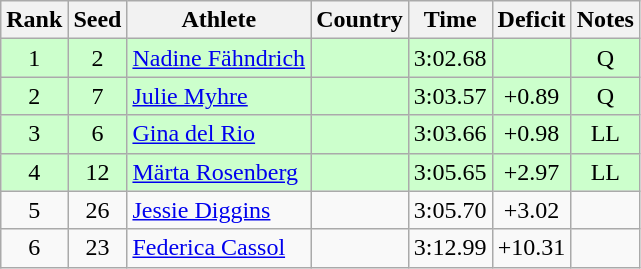<table class="wikitable sortable" style="text-align:center">
<tr>
<th>Rank</th>
<th>Seed</th>
<th>Athlete</th>
<th>Country</th>
<th>Time</th>
<th>Deficit</th>
<th>Notes</th>
</tr>
<tr bgcolor=ccffcc>
<td>1</td>
<td>2</td>
<td align=left><a href='#'>Nadine Fähndrich</a></td>
<td align=left></td>
<td>3:02.68</td>
<td></td>
<td>Q</td>
</tr>
<tr bgcolor=ccffcc>
<td>2</td>
<td>7</td>
<td align=left><a href='#'>Julie Myhre</a></td>
<td align=left></td>
<td>3:03.57</td>
<td>+0.89</td>
<td>Q</td>
</tr>
<tr bgcolor=ccffcc>
<td>3</td>
<td>6</td>
<td align=left><a href='#'>Gina del Rio</a></td>
<td align=left></td>
<td>3:03.66</td>
<td>+0.98</td>
<td>LL</td>
</tr>
<tr bgcolor=ccffcc>
<td>4</td>
<td>12</td>
<td align=left><a href='#'>Märta Rosenberg</a></td>
<td align=left></td>
<td>3:05.65</td>
<td>+2.97</td>
<td>LL</td>
</tr>
<tr>
<td>5</td>
<td>26</td>
<td align=left><a href='#'>Jessie Diggins</a></td>
<td align=left></td>
<td>3:05.70</td>
<td>+3.02</td>
<td></td>
</tr>
<tr>
<td>6</td>
<td>23</td>
<td align=left><a href='#'>Federica Cassol</a></td>
<td align=left></td>
<td>3:12.99</td>
<td>+10.31</td>
<td></td>
</tr>
</table>
